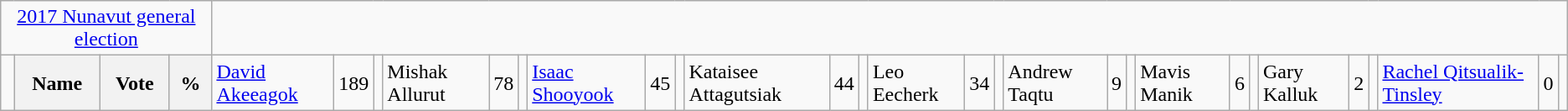<table class="wikitable">
<tr>
<td colspan=4 align=center><a href='#'>2017 Nunavut general election</a></td>
</tr>
<tr>
<td></td>
<th><strong>Name </strong></th>
<th><strong>Vote</strong></th>
<th><strong>%</strong><br></th>
<td><a href='#'>David Akeeagok</a></td>
<td>189</td>
<td><br></td>
<td>Mishak Allurut</td>
<td>78</td>
<td><br></td>
<td><a href='#'>Isaac Shooyook</a></td>
<td>45</td>
<td><br></td>
<td>Kataisee Attagutsiak</td>
<td>44</td>
<td><br></td>
<td>Leo Eecherk</td>
<td>34</td>
<td><br></td>
<td>Andrew Taqtu</td>
<td>9</td>
<td><br></td>
<td>Mavis Manik</td>
<td>6</td>
<td><br></td>
<td>Gary Kalluk</td>
<td>2</td>
<td><br></td>
<td><a href='#'>Rachel Qitsualik-Tinsley</a></td>
<td>0</td>
<td></td>
</tr>
</table>
